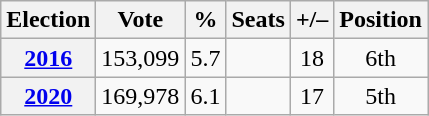<table class="wikitable" style="text-align: center;">
<tr>
<th>Election</th>
<th>Vote</th>
<th>%</th>
<th>Seats</th>
<th>+/–</th>
<th>Position</th>
</tr>
<tr>
<th><a href='#'>2016</a></th>
<td>153,099</td>
<td>5.7</td>
<td></td>
<td> 18</td>
<td> 6th</td>
</tr>
<tr>
<th><a href='#'>2020</a></th>
<td>169,978</td>
<td>6.1</td>
<td></td>
<td> 17</td>
<td> 5th</td>
</tr>
</table>
